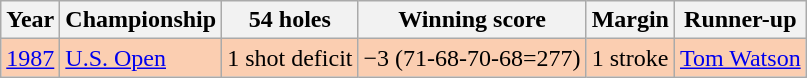<table class="wikitable">
<tr>
<th>Year</th>
<th>Championship</th>
<th>54 holes</th>
<th>Winning score</th>
<th>Margin</th>
<th>Runner-up</th>
</tr>
<tr style="background:#FBCEB1;">
<td><a href='#'>1987</a></td>
<td><a href='#'>U.S. Open</a></td>
<td>1 shot deficit</td>
<td>−3 (71-68-70-68=277)</td>
<td>1 stroke</td>
<td> <a href='#'>Tom Watson</a></td>
</tr>
</table>
